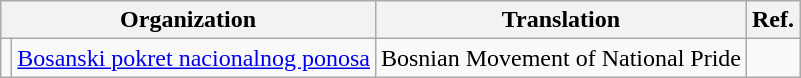<table class="wikitable">
<tr>
<th colspan="2">Organization</th>
<th>Translation</th>
<th>Ref.</th>
</tr>
<tr>
<td></td>
<td><a href='#'>Bosanski pokret nacionalnog ponosa</a></td>
<td>Bosnian Movement of National Pride</td>
<td></td>
</tr>
</table>
